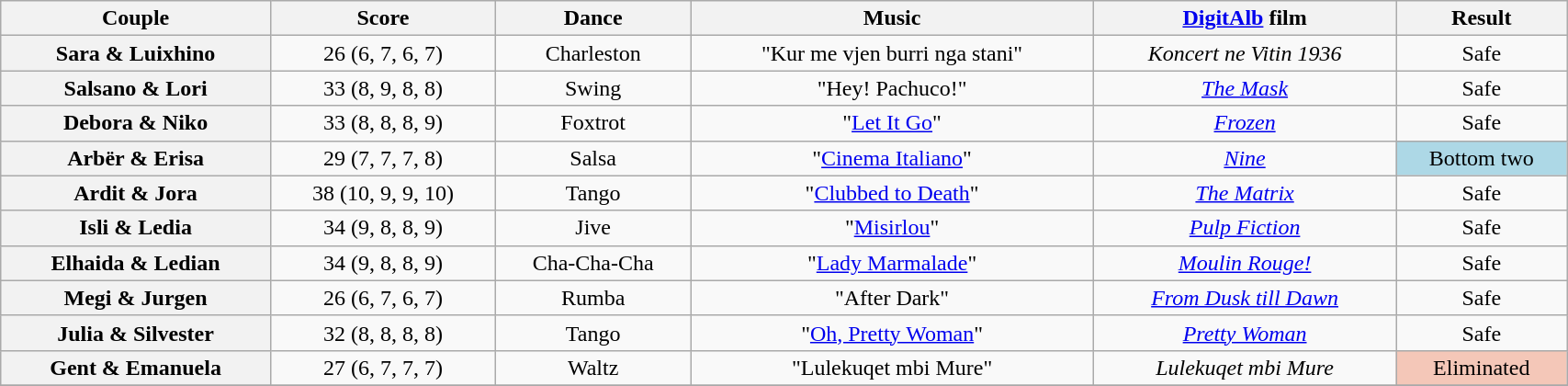<table class="wikitable sortable" style="text-align:center; width: 90%">
<tr>
<th scope="col">Couple</th>
<th scope="col">Score</th>
<th scope="col" class="unsortable">Dance</th>
<th scope="col" class="unsortable">Music</th>
<th scope="col" class="unsortable"><a href='#'>DigitAlb</a> film</th>
<th scope="col" class="unsortable">Result</th>
</tr>
<tr>
<th scope="row">Sara & Luixhino</th>
<td>26 (6, 7, 6, 7)</td>
<td>Charleston</td>
<td>"Kur me vjen burri nga stani"</td>
<td><em>Koncert ne Vitin 1936</em></td>
<td>Safe</td>
</tr>
<tr>
<th scope="row">Salsano & Lori</th>
<td>33 (8, 9, 8, 8)</td>
<td>Swing</td>
<td>"Hey! Pachuco!"</td>
<td><em><a href='#'>The Mask</a></em></td>
<td>Safe</td>
</tr>
<tr>
<th scope="row">Debora & Niko</th>
<td>33 (8, 8, 8, 9)</td>
<td>Foxtrot</td>
<td>"<a href='#'>Let It Go</a>"</td>
<td><em><a href='#'>Frozen</a></em></td>
<td>Safe</td>
</tr>
<tr>
<th scope="row">Arbër & Erisa</th>
<td>29 (7, 7, 7, 8)</td>
<td>Salsa</td>
<td>"<a href='#'>Cinema Italiano</a>"</td>
<td><em><a href='#'>Nine</a></em></td>
<td bgcolor=lightblue>Bottom two</td>
</tr>
<tr>
<th scope="row">Ardit & Jora</th>
<td>38 (10, 9, 9, 10)</td>
<td>Tango</td>
<td>"<a href='#'>Clubbed to Death</a>"</td>
<td><em><a href='#'>The Matrix</a></em></td>
<td>Safe</td>
</tr>
<tr>
<th scope="row">Isli & Ledia</th>
<td>34 (9, 8, 8, 9)</td>
<td>Jive</td>
<td>"<a href='#'>Misirlou</a>"</td>
<td><em><a href='#'>Pulp Fiction</a></em></td>
<td>Safe</td>
</tr>
<tr>
<th scope="row">Elhaida & Ledian</th>
<td>34 (9, 8, 8, 9)</td>
<td>Cha-Cha-Cha</td>
<td>"<a href='#'>Lady Marmalade</a>"</td>
<td><em><a href='#'>Moulin Rouge!</a></em></td>
<td>Safe</td>
</tr>
<tr>
<th scope="row">Megi & Jurgen</th>
<td>26 (6, 7, 6, 7)</td>
<td>Rumba</td>
<td>"After Dark"</td>
<td><em><a href='#'>From Dusk till Dawn</a></em></td>
<td>Safe</td>
</tr>
<tr>
<th scope="row">Julia & Silvester</th>
<td>32 (8, 8, 8, 8)</td>
<td>Tango</td>
<td>"<a href='#'>Oh, Pretty Woman</a>"</td>
<td><em><a href='#'>Pretty Woman</a></em></td>
<td>Safe</td>
</tr>
<tr>
<th scope="row">Gent & Emanuela</th>
<td>27 (6, 7, 7, 7)</td>
<td>Waltz</td>
<td>"Lulekuqet mbi Mure"</td>
<td><em>Lulekuqet mbi Mure</em></td>
<td bgcolor= f4c7b8>Eliminated</td>
</tr>
<tr>
</tr>
</table>
